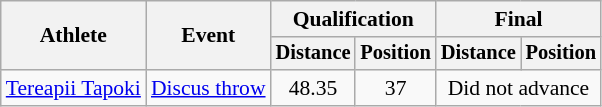<table class=wikitable style="font-size:90%">
<tr>
<th rowspan="2">Athlete</th>
<th rowspan="2">Event</th>
<th colspan="2">Qualification</th>
<th colspan="2">Final</th>
</tr>
<tr style="font-size:95%">
<th>Distance</th>
<th>Position</th>
<th>Distance</th>
<th>Position</th>
</tr>
<tr align=center>
<td align=left><a href='#'>Tereapii Tapoki</a></td>
<td align=left><a href='#'>Discus throw</a></td>
<td>48.35</td>
<td>37</td>
<td colspan=2>Did not advance</td>
</tr>
</table>
